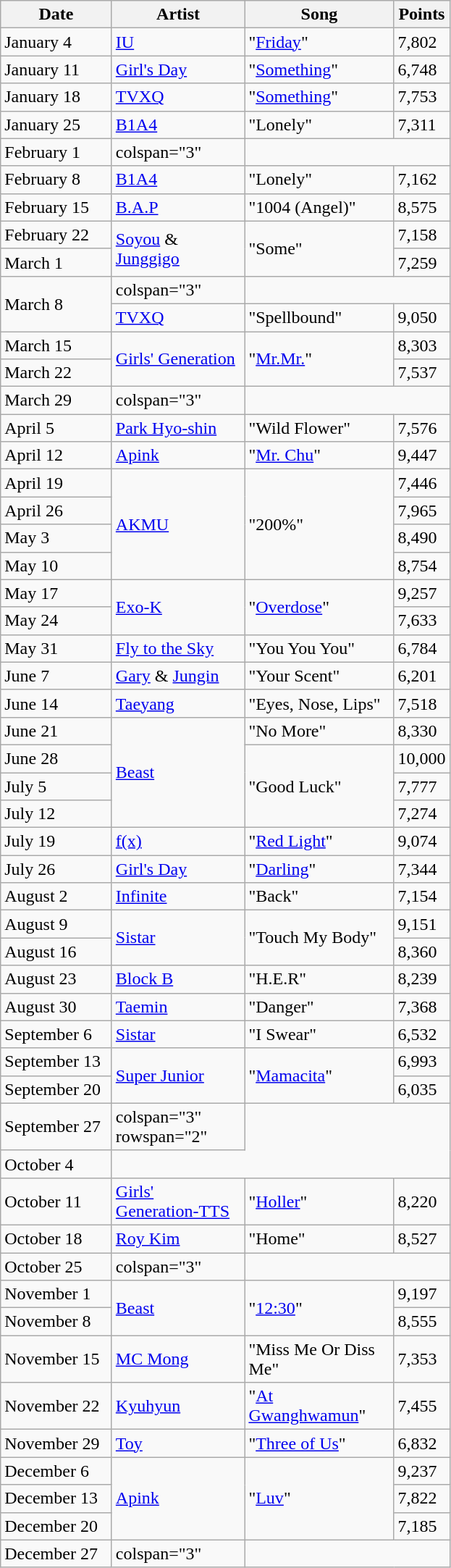<table class="wikitable sortable">
<tr>
<th style="width:95px">Date</th>
<th style="width:115px">Artist</th>
<th style="width:130px">Song</th>
<th style="width:40px">Points</th>
</tr>
<tr>
<td>January 4</td>
<td><a href='#'>IU</a></td>
<td>"<a href='#'>Friday</a>"</td>
<td>7,802</td>
</tr>
<tr>
<td>January 11</td>
<td><a href='#'>Girl's Day</a></td>
<td>"<a href='#'>Something</a>"</td>
<td>6,748</td>
</tr>
<tr>
<td>January 18</td>
<td><a href='#'>TVXQ</a></td>
<td>"<a href='#'>Something</a>"</td>
<td>7,753</td>
</tr>
<tr>
<td>January 25</td>
<td><a href='#'>B1A4</a></td>
<td>"Lonely"</td>
<td>7,311</td>
</tr>
<tr>
<td>February 1</td>
<td>colspan="3" </td>
</tr>
<tr>
<td>February 8</td>
<td><a href='#'>B1A4</a></td>
<td>"Lonely"</td>
<td>7,162</td>
</tr>
<tr>
<td>February 15</td>
<td><a href='#'>B.A.P</a></td>
<td>"1004 (Angel)"</td>
<td>8,575</td>
</tr>
<tr>
<td>February 22</td>
<td rowspan="2"><a href='#'>Soyou</a> & <a href='#'>Junggigo</a></td>
<td rowspan="2">"Some"</td>
<td>7,158</td>
</tr>
<tr>
<td>March 1</td>
<td>7,259</td>
</tr>
<tr>
<td rowspan="2">March 8</td>
<td>colspan="3" </td>
</tr>
<tr>
<td><a href='#'>TVXQ</a></td>
<td>"Spellbound"</td>
<td>9,050</td>
</tr>
<tr>
<td>March 15</td>
<td rowspan="2"><a href='#'>Girls' Generation</a></td>
<td rowspan="2">"<a href='#'>Mr.Mr.</a>"</td>
<td>8,303</td>
</tr>
<tr>
<td>March 22</td>
<td>7,537</td>
</tr>
<tr>
<td>March 29</td>
<td>colspan="3" </td>
</tr>
<tr>
<td>April 5</td>
<td><a href='#'>Park Hyo-shin</a></td>
<td>"Wild Flower"</td>
<td>7,576</td>
</tr>
<tr>
<td>April 12</td>
<td><a href='#'>Apink</a></td>
<td>"<a href='#'>Mr. Chu</a>"</td>
<td>9,447</td>
</tr>
<tr>
<td>April 19</td>
<td rowspan="4"><a href='#'>AKMU</a></td>
<td rowspan="4">"200%"</td>
<td>7,446</td>
</tr>
<tr>
<td>April 26</td>
<td>7,965</td>
</tr>
<tr>
<td>May 3</td>
<td>8,490</td>
</tr>
<tr>
<td>May 10</td>
<td>8,754</td>
</tr>
<tr>
<td>May 17</td>
<td rowspan="2"><a href='#'>Exo-K</a></td>
<td rowspan="2">"<a href='#'>Overdose</a>"</td>
<td>9,257</td>
</tr>
<tr>
<td>May 24</td>
<td>7,633</td>
</tr>
<tr>
<td>May 31</td>
<td><a href='#'>Fly to the Sky</a></td>
<td>"You You You"</td>
<td>6,784</td>
</tr>
<tr>
<td>June 7</td>
<td><a href='#'>Gary</a> & <a href='#'>Jungin</a></td>
<td>"Your Scent"</td>
<td>6,201</td>
</tr>
<tr>
<td>June 14</td>
<td><a href='#'>Taeyang</a></td>
<td>"Eyes, Nose, Lips"</td>
<td>7,518</td>
</tr>
<tr>
<td>June 21</td>
<td rowspan="4"><a href='#'>Beast</a></td>
<td>"No More"</td>
<td>8,330</td>
</tr>
<tr>
<td>June 28</td>
<td rowspan="3">"Good Luck"</td>
<td>10,000</td>
</tr>
<tr>
<td>July 5</td>
<td>7,777</td>
</tr>
<tr>
<td>July 12</td>
<td>7,274</td>
</tr>
<tr>
<td>July 19</td>
<td><a href='#'>f(x)</a></td>
<td>"<a href='#'>Red Light</a>"</td>
<td>9,074</td>
</tr>
<tr>
<td>July 26</td>
<td><a href='#'>Girl's Day</a></td>
<td>"<a href='#'>Darling</a>"</td>
<td>7,344</td>
</tr>
<tr>
<td>August 2</td>
<td><a href='#'>Infinite</a></td>
<td>"Back"</td>
<td>7,154</td>
</tr>
<tr>
<td>August 9</td>
<td rowspan="2"><a href='#'>Sistar</a></td>
<td rowspan="2">"Touch My Body"</td>
<td>9,151</td>
</tr>
<tr>
<td>August 16</td>
<td>8,360</td>
</tr>
<tr>
<td>August 23</td>
<td><a href='#'>Block B</a></td>
<td>"H.E.R"</td>
<td>8,239</td>
</tr>
<tr>
<td>August 30</td>
<td><a href='#'>Taemin</a></td>
<td>"Danger"</td>
<td>7,368</td>
</tr>
<tr>
<td>September 6</td>
<td><a href='#'>Sistar</a></td>
<td>"I Swear"</td>
<td>6,532</td>
</tr>
<tr>
<td>September 13</td>
<td rowspan="2"><a href='#'>Super Junior</a></td>
<td rowspan="2">"<a href='#'>Mamacita</a>"</td>
<td>6,993</td>
</tr>
<tr>
<td>September 20</td>
<td>6,035</td>
</tr>
<tr>
<td>September 27</td>
<td>colspan="3" rowspan="2" </td>
</tr>
<tr>
<td>October 4</td>
</tr>
<tr>
<td>October 11</td>
<td><a href='#'>Girls' Generation-TTS</a></td>
<td>"<a href='#'>Holler</a>"</td>
<td>8,220</td>
</tr>
<tr>
<td>October 18</td>
<td><a href='#'>Roy Kim</a></td>
<td>"Home"</td>
<td>8,527</td>
</tr>
<tr>
<td>October 25</td>
<td>colspan="3" </td>
</tr>
<tr>
<td>November 1</td>
<td rowspan="2"><a href='#'>Beast</a></td>
<td rowspan="2">"<a href='#'>12:30</a>"</td>
<td>9,197</td>
</tr>
<tr>
<td>November 8</td>
<td>8,555</td>
</tr>
<tr>
<td>November 15</td>
<td><a href='#'>MC Mong</a></td>
<td>"Miss Me Or Diss Me"</td>
<td>7,353</td>
</tr>
<tr>
<td>November 22</td>
<td><a href='#'>Kyuhyun</a></td>
<td>"<a href='#'>At Gwanghwamun</a>"</td>
<td>7,455</td>
</tr>
<tr>
<td>November 29</td>
<td><a href='#'>Toy</a></td>
<td>"<a href='#'>Three of Us</a>"</td>
<td>6,832</td>
</tr>
<tr>
<td>December 6</td>
<td rowspan="3"><a href='#'>Apink</a></td>
<td rowspan="3">"<a href='#'>Luv</a>"</td>
<td>9,237</td>
</tr>
<tr>
<td>December 13</td>
<td>7,822</td>
</tr>
<tr>
<td>December 20</td>
<td>7,185</td>
</tr>
<tr>
<td>December 27</td>
<td>colspan="3" </td>
</tr>
</table>
